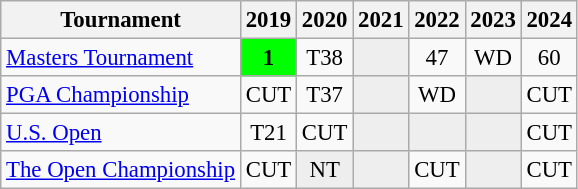<table class="wikitable" style="font-size:95%;text-align:center;">
<tr>
<th>Tournament</th>
<th>2019</th>
<th>2020</th>
<th>2021</th>
<th>2022</th>
<th>2023</th>
<th>2024</th>
</tr>
<tr>
<td align=left><a href='#'>Masters Tournament</a></td>
<td style="background:lime;"><strong>1</strong></td>
<td>T38</td>
<td style="background:#eeeeee;"></td>
<td>47</td>
<td>WD</td>
<td>60</td>
</tr>
<tr>
<td align=left><a href='#'>PGA Championship</a></td>
<td>CUT</td>
<td>T37</td>
<td style="background:#eeeeee;"></td>
<td>WD</td>
<td style="background:#eeeeee;"></td>
<td>CUT</td>
</tr>
<tr>
<td align=left><a href='#'>U.S. Open</a></td>
<td>T21</td>
<td>CUT</td>
<td style="background:#eeeeee;"></td>
<td style="background:#eeeeee;"></td>
<td style="background:#eeeeee;"></td>
<td>CUT</td>
</tr>
<tr>
<td align=left><a href='#'>The Open Championship</a></td>
<td>CUT</td>
<td style="background:#eeeeee;">NT</td>
<td style="background:#eeeeee;"></td>
<td>CUT</td>
<td style="background:#eeeeee;"></td>
<td>CUT</td>
</tr>
</table>
